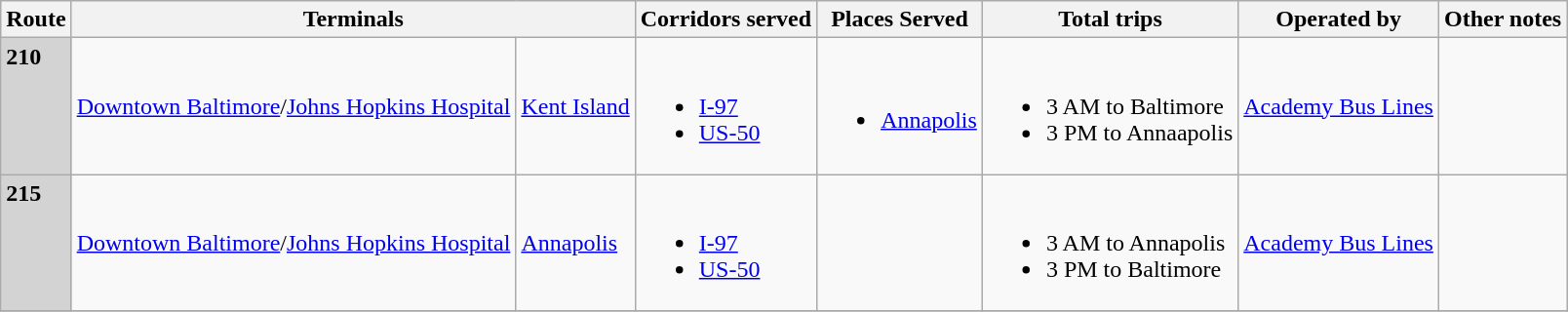<table class="wikitable">
<tr>
<th>Route</th>
<th colspan="2">Terminals</th>
<th>Corridors served</th>
<th>Places Served</th>
<th>Total trips</th>
<th>Operated by</th>
<th>Other notes</th>
</tr>
<tr>
<td style="background:lightgray; color:black; vertical-align:top"><div><strong>210</strong></div></td>
<td><a href='#'>Downtown Baltimore</a>/<a href='#'>Johns Hopkins Hospital</a></td>
<td><a href='#'>Kent Island</a></td>
<td><br><ul><li><a href='#'>I-97</a></li><li><a href='#'>US-50</a></li></ul></td>
<td><br><ul><li><a href='#'>Annapolis</a></li></ul></td>
<td><br><ul><li>3 AM to Baltimore</li><li>3 PM to Annaapolis</li></ul></td>
<td><a href='#'>Academy Bus Lines</a></td>
<td></td>
</tr>
<tr>
<td style="background:lightgray; color:black; vertical-align:top"><div><strong>215</strong></div></td>
<td><a href='#'>Downtown Baltimore</a>/<a href='#'>Johns Hopkins Hospital</a></td>
<td><a href='#'>Annapolis</a></td>
<td><br><ul><li><a href='#'>I-97</a></li><li><a href='#'>US-50</a></li></ul></td>
<td></td>
<td><br><ul><li>3 AM to Annapolis</li><li>3 PM to Baltimore</li></ul></td>
<td><a href='#'>Academy Bus Lines</a></td>
<td></td>
</tr>
<tr>
</tr>
</table>
